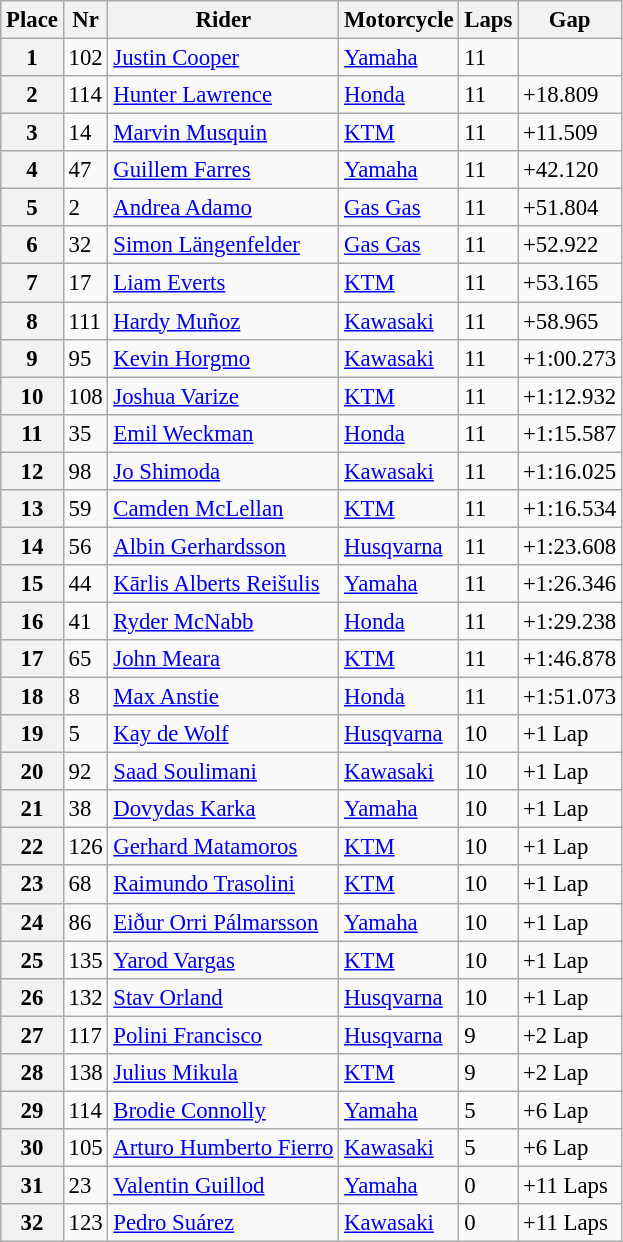<table class="wikitable" style="font-size: 95%">
<tr>
<th>Place</th>
<th>Nr</th>
<th>Rider</th>
<th>Motorcycle</th>
<th>Laps</th>
<th>Gap</th>
</tr>
<tr>
<th>1</th>
<td>102</td>
<td> <a href='#'>Justin Cooper</a></td>
<td><a href='#'>Yamaha</a></td>
<td>11</td>
<td></td>
</tr>
<tr>
<th>2</th>
<td>114</td>
<td> <a href='#'>Hunter Lawrence</a></td>
<td><a href='#'>Honda</a></td>
<td>11</td>
<td>+18.809</td>
</tr>
<tr>
<th>3</th>
<td>14</td>
<td> <a href='#'>Marvin Musquin</a></td>
<td><a href='#'>KTM</a></td>
<td>11</td>
<td>+11.509</td>
</tr>
<tr>
<th>4</th>
<td>47</td>
<td> <a href='#'>Guillem Farres</a></td>
<td><a href='#'>Yamaha</a></td>
<td>11</td>
<td>+42.120</td>
</tr>
<tr>
<th>5</th>
<td>2</td>
<td> <a href='#'>Andrea Adamo</a></td>
<td><a href='#'>Gas Gas</a></td>
<td>11</td>
<td>+51.804</td>
</tr>
<tr>
<th>6</th>
<td>32</td>
<td> <a href='#'>Simon Längenfelder</a></td>
<td><a href='#'>Gas Gas</a></td>
<td>11</td>
<td>+52.922</td>
</tr>
<tr>
<th>7</th>
<td>17</td>
<td> <a href='#'>Liam Everts</a></td>
<td><a href='#'>KTM</a></td>
<td>11</td>
<td>+53.165</td>
</tr>
<tr>
<th>8</th>
<td>111</td>
<td> <a href='#'>Hardy Muñoz</a></td>
<td><a href='#'>Kawasaki</a></td>
<td>11</td>
<td>+58.965</td>
</tr>
<tr>
<th>9</th>
<td>95</td>
<td> <a href='#'>Kevin Horgmo</a></td>
<td><a href='#'>Kawasaki</a></td>
<td>11</td>
<td>+1:00.273</td>
</tr>
<tr>
<th>10</th>
<td>108</td>
<td> <a href='#'>Joshua Varize</a></td>
<td><a href='#'>KTM</a></td>
<td>11</td>
<td>+1:12.932</td>
</tr>
<tr>
<th>11</th>
<td>35</td>
<td> <a href='#'>Emil Weckman</a></td>
<td><a href='#'>Honda</a></td>
<td>11</td>
<td>+1:15.587</td>
</tr>
<tr>
<th>12</th>
<td>98</td>
<td> <a href='#'>Jo Shimoda</a></td>
<td><a href='#'>Kawasaki</a></td>
<td>11</td>
<td>+1:16.025</td>
</tr>
<tr>
<th>13</th>
<td>59</td>
<td> <a href='#'>Camden McLellan</a></td>
<td><a href='#'>KTM</a></td>
<td>11</td>
<td>+1:16.534</td>
</tr>
<tr>
<th>14</th>
<td>56</td>
<td> <a href='#'>Albin Gerhardsson</a></td>
<td><a href='#'>Husqvarna</a></td>
<td>11</td>
<td>+1:23.608</td>
</tr>
<tr>
<th>15</th>
<td>44</td>
<td> <a href='#'>Kārlis Alberts Reišulis</a></td>
<td><a href='#'>Yamaha</a></td>
<td>11</td>
<td>+1:26.346</td>
</tr>
<tr>
<th>16</th>
<td>41</td>
<td> <a href='#'>Ryder McNabb</a></td>
<td><a href='#'>Honda</a></td>
<td>11</td>
<td>+1:29.238</td>
</tr>
<tr>
<th>17</th>
<td>65</td>
<td> <a href='#'>John Meara</a></td>
<td><a href='#'>KTM</a></td>
<td>11</td>
<td>+1:46.878</td>
</tr>
<tr>
<th>18</th>
<td>8</td>
<td> <a href='#'>Max Anstie</a></td>
<td><a href='#'>Honda</a></td>
<td>11</td>
<td>+1:51.073</td>
</tr>
<tr>
<th>19</th>
<td>5</td>
<td> <a href='#'>Kay de Wolf</a></td>
<td><a href='#'>Husqvarna</a></td>
<td>10</td>
<td>+1 Lap</td>
</tr>
<tr>
<th>20</th>
<td>92</td>
<td> <a href='#'>Saad Soulimani</a></td>
<td><a href='#'>Kawasaki</a></td>
<td>10</td>
<td>+1 Lap</td>
</tr>
<tr>
<th>21</th>
<td>38</td>
<td> <a href='#'>Dovydas Karka</a></td>
<td><a href='#'>Yamaha</a></td>
<td>10</td>
<td>+1 Lap</td>
</tr>
<tr>
<th>22</th>
<td>126</td>
<td> <a href='#'>Gerhard Matamoros</a></td>
<td><a href='#'>KTM</a></td>
<td>10</td>
<td>+1 Lap</td>
</tr>
<tr>
<th>23</th>
<td>68</td>
<td> <a href='#'>Raimundo Trasolini</a></td>
<td><a href='#'>KTM</a></td>
<td>10</td>
<td>+1 Lap</td>
</tr>
<tr>
<th>24</th>
<td>86</td>
<td> <a href='#'>Eiður Orri Pálmarsson</a></td>
<td><a href='#'>Yamaha</a></td>
<td>10</td>
<td>+1 Lap</td>
</tr>
<tr>
<th>25</th>
<td>135</td>
<td> <a href='#'>Yarod Vargas</a></td>
<td><a href='#'>KTM</a></td>
<td>10</td>
<td>+1 Lap</td>
</tr>
<tr>
<th>26</th>
<td>132</td>
<td> <a href='#'>Stav Orland</a></td>
<td><a href='#'>Husqvarna</a></td>
<td>10</td>
<td>+1 Lap</td>
</tr>
<tr>
<th>27</th>
<td>117</td>
<td> <a href='#'>Polini Francisco</a></td>
<td><a href='#'>Husqvarna</a></td>
<td>9</td>
<td>+2 Lap</td>
</tr>
<tr>
<th>28</th>
<td>138</td>
<td> <a href='#'>Julius Mikula</a></td>
<td><a href='#'>KTM</a></td>
<td>9</td>
<td>+2 Lap</td>
</tr>
<tr>
<th>29</th>
<td>114</td>
<td> <a href='#'>Brodie Connolly</a></td>
<td><a href='#'>Yamaha</a></td>
<td>5</td>
<td>+6 Lap</td>
</tr>
<tr>
<th>30</th>
<td>105</td>
<td> <a href='#'>Arturo Humberto Fierro</a></td>
<td><a href='#'>Kawasaki</a></td>
<td>5</td>
<td>+6 Lap</td>
</tr>
<tr>
<th>31</th>
<td>23</td>
<td> <a href='#'>Valentin Guillod</a></td>
<td><a href='#'>Yamaha</a></td>
<td>0</td>
<td>+11 Laps</td>
</tr>
<tr>
<th>32</th>
<td>123</td>
<td> <a href='#'>Pedro Suárez</a></td>
<td><a href='#'>Kawasaki</a></td>
<td>0</td>
<td>+11 Laps</td>
</tr>
</table>
